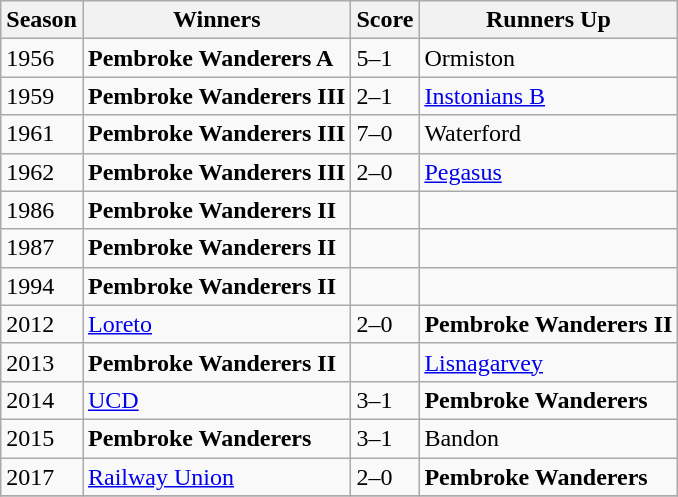<table class="wikitable collapsible">
<tr>
<th>Season</th>
<th>Winners</th>
<th>Score</th>
<th>Runners Up</th>
</tr>
<tr>
<td>1956</td>
<td><strong>Pembroke Wanderers A</strong> </td>
<td>5–1</td>
<td>Ormiston</td>
</tr>
<tr>
<td>1959</td>
<td><strong>Pembroke Wanderers III</strong> </td>
<td>2–1</td>
<td><a href='#'>Instonians B</a></td>
</tr>
<tr>
<td>1961</td>
<td><strong>Pembroke Wanderers III</strong> </td>
<td>7–0</td>
<td>Waterford</td>
</tr>
<tr>
<td>1962</td>
<td><strong>Pembroke Wanderers III</strong> </td>
<td>2–0</td>
<td><a href='#'>Pegasus</a></td>
</tr>
<tr>
<td>1986</td>
<td><strong>Pembroke Wanderers II</strong></td>
<td></td>
<td></td>
</tr>
<tr>
<td>1987</td>
<td><strong>Pembroke Wanderers II</strong></td>
<td></td>
<td></td>
</tr>
<tr>
<td>1994</td>
<td><strong>Pembroke Wanderers II</strong></td>
<td></td>
<td></td>
</tr>
<tr>
<td>2012</td>
<td><a href='#'>Loreto</a></td>
<td>2–0</td>
<td><strong>Pembroke Wanderers II</strong></td>
</tr>
<tr>
<td>2013</td>
<td><strong>Pembroke Wanderers II</strong> </td>
<td></td>
<td><a href='#'>Lisnagarvey</a></td>
</tr>
<tr>
<td>2014</td>
<td><a href='#'>UCD</a></td>
<td>3–1</td>
<td><strong>Pembroke Wanderers</strong></td>
</tr>
<tr>
<td>2015</td>
<td><strong>Pembroke Wanderers</strong> </td>
<td>3–1</td>
<td>Bandon</td>
</tr>
<tr>
<td>2017</td>
<td><a href='#'>Railway Union</a></td>
<td>2–0</td>
<td><strong>Pembroke Wanderers</strong></td>
</tr>
<tr>
</tr>
</table>
